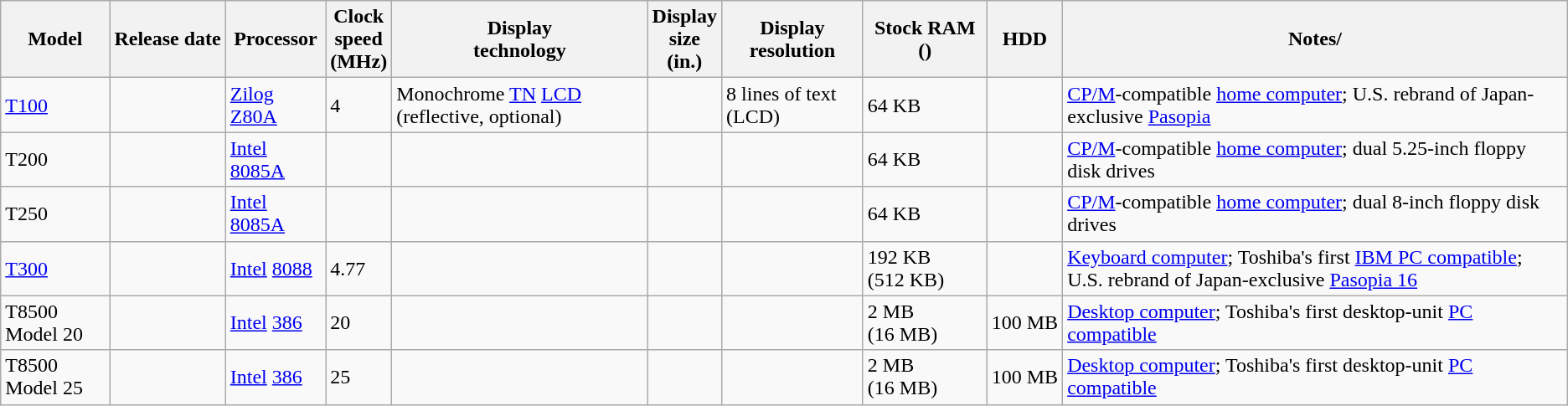<table class="wikitable sortable">
<tr>
<th>Model</th>
<th>Release date</th>
<th>Processor</th>
<th>Clock<br>speed<br>(MHz)</th>
<th>Display<br>technology</th>
<th>Display <br>size<br>(in.)</th>
<th>Display<br>resolution</th>
<th>Stock RAM<br>()</th>
<th>HDD</th>
<th>Notes/</th>
</tr>
<tr>
<td><a href='#'>T100</a></td>
<td></td>
<td><a href='#'>Zilog</a> <a href='#'>Z80A</a></td>
<td>4</td>
<td>Monochrome <a href='#'>TN</a> <a href='#'>LCD</a> (reflective, optional)</td>
<td></td>
<td>8 lines of text (LCD)</td>
<td>64 KB</td>
<td></td>
<td><a href='#'>CP/M</a>-compatible <a href='#'>home computer</a>; U.S. rebrand of Japan-exclusive <a href='#'>Pasopia</a></td>
</tr>
<tr>
<td>T200</td>
<td></td>
<td><a href='#'>Intel</a> <a href='#'>8085A</a></td>
<td></td>
<td></td>
<td></td>
<td></td>
<td>64 KB</td>
<td></td>
<td><a href='#'>CP/M</a>-compatible <a href='#'>home computer</a>; dual 5.25-inch floppy disk drives</td>
</tr>
<tr>
<td>T250</td>
<td></td>
<td><a href='#'>Intel</a> <a href='#'>8085A</a></td>
<td></td>
<td></td>
<td></td>
<td></td>
<td>64 KB</td>
<td></td>
<td><a href='#'>CP/M</a>-compatible <a href='#'>home computer</a>; dual 8-inch floppy disk drives</td>
</tr>
<tr>
<td><a href='#'>T300</a></td>
<td></td>
<td><a href='#'>Intel</a> <a href='#'>8088</a></td>
<td>4.77</td>
<td></td>
<td></td>
<td></td>
<td>192 KB (512 KB)</td>
<td></td>
<td><a href='#'>Keyboard computer</a>; Toshiba's first <a href='#'>IBM PC compatible</a>; U.S. rebrand of Japan-exclusive <a href='#'>Pasopia 16</a></td>
</tr>
<tr>
<td>T8500 Model 20</td>
<td></td>
<td><a href='#'>Intel</a> <a href='#'>386</a></td>
<td>20</td>
<td></td>
<td></td>
<td></td>
<td>2 MB (16 MB)</td>
<td>100 MB</td>
<td><a href='#'>Desktop computer</a>; Toshiba's first desktop-unit <a href='#'>PC compatible</a></td>
</tr>
<tr>
<td>T8500 Model 25</td>
<td></td>
<td><a href='#'>Intel</a> <a href='#'>386</a></td>
<td>25</td>
<td></td>
<td></td>
<td></td>
<td>2 MB (16 MB)</td>
<td>100 MB</td>
<td><a href='#'>Desktop computer</a>; Toshiba's first desktop-unit <a href='#'>PC compatible</a></td>
</tr>
</table>
